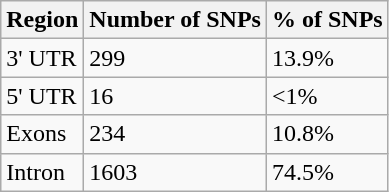<table class="wikitable">
<tr>
<th>Region</th>
<th>Number of SNPs</th>
<th>% of SNPs</th>
</tr>
<tr>
<td>3' UTR</td>
<td>299</td>
<td>13.9%</td>
</tr>
<tr>
<td>5' UTR</td>
<td>16</td>
<td><1%</td>
</tr>
<tr>
<td>Exons</td>
<td>234</td>
<td>10.8%</td>
</tr>
<tr>
<td>Intron</td>
<td>1603</td>
<td>74.5%</td>
</tr>
</table>
